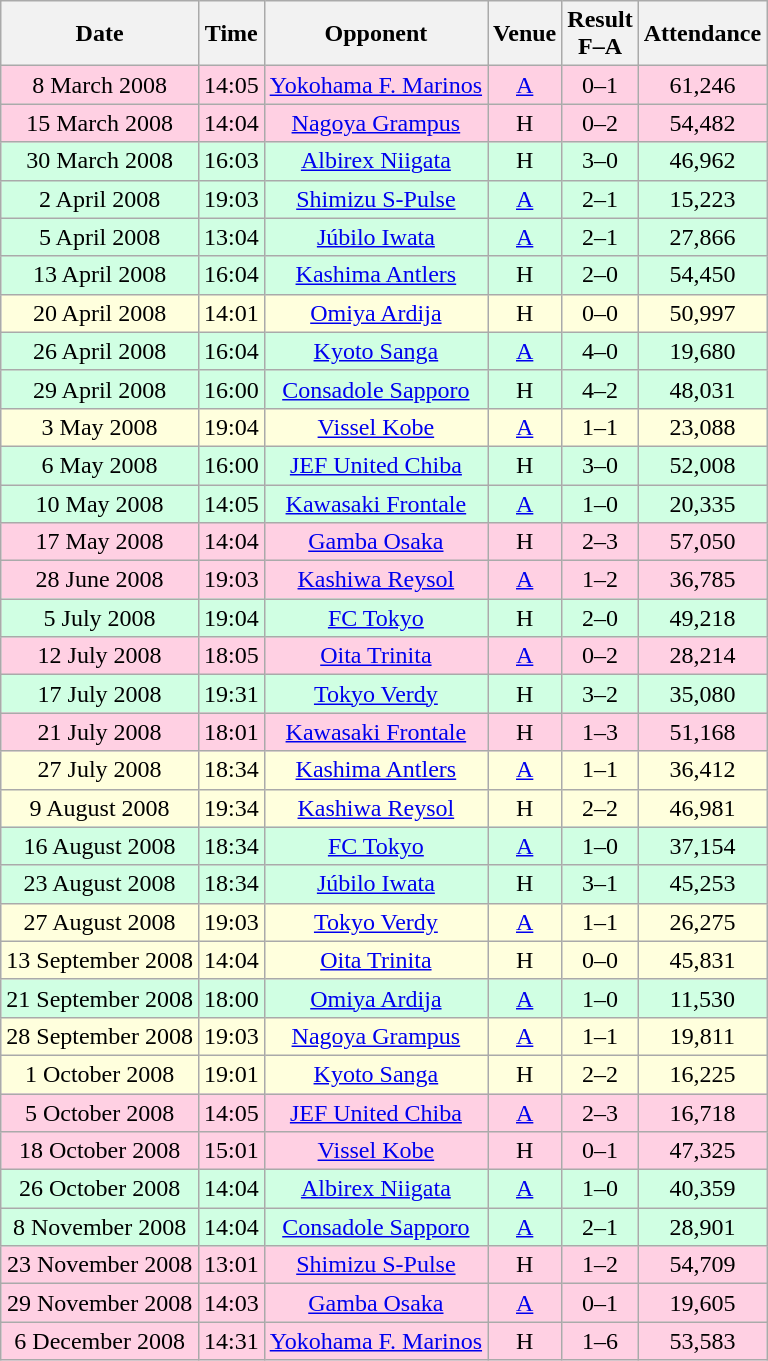<table class="wikitable sortable" style="text-align:center;">
<tr>
<th>Date</th>
<th>Time</th>
<th>Opponent</th>
<th>Venue</th>
<th>Result<br>F–A</th>
<th>Attendance</th>
</tr>
<tr bgcolor="#ffd0e3">
<td>8 March 2008</td>
<td>14:05</td>
<td><a href='#'>Yokohama F. Marinos</a></td>
<td><a href='#'>A</a></td>
<td>0–1</td>
<td>61,246</td>
</tr>
<tr bgcolor="#ffd0e3">
<td>15 March 2008</td>
<td>14:04</td>
<td><a href='#'>Nagoya Grampus</a></td>
<td>H</td>
<td>0–2</td>
<td>54,482</td>
</tr>
<tr bgcolor="#d0ffe3">
<td>30 March 2008</td>
<td>16:03</td>
<td><a href='#'>Albirex Niigata</a></td>
<td>H</td>
<td>3–0</td>
<td>46,962</td>
</tr>
<tr bgcolor="#d0ffe3">
<td>2 April 2008</td>
<td>19:03</td>
<td><a href='#'>Shimizu S-Pulse</a></td>
<td><a href='#'>A</a></td>
<td>2–1</td>
<td>15,223</td>
</tr>
<tr bgcolor="#d0ffe3">
<td>5 April 2008</td>
<td>13:04</td>
<td><a href='#'>Júbilo Iwata</a></td>
<td><a href='#'>A</a></td>
<td>2–1</td>
<td>27,866</td>
</tr>
<tr bgcolor="#d0ffe3">
<td>13 April 2008</td>
<td>16:04</td>
<td><a href='#'>Kashima Antlers</a></td>
<td>H</td>
<td>2–0</td>
<td>54,450</td>
</tr>
<tr bgcolor="#ffffdd">
<td>20 April 2008</td>
<td>14:01</td>
<td><a href='#'>Omiya Ardija</a></td>
<td>H</td>
<td>0–0</td>
<td>50,997</td>
</tr>
<tr bgcolor="#d0ffe3">
<td>26 April 2008</td>
<td>16:04</td>
<td><a href='#'>Kyoto Sanga</a></td>
<td><a href='#'>A</a></td>
<td>4–0</td>
<td>19,680</td>
</tr>
<tr bgcolor="#d0ffe3">
<td>29 April 2008</td>
<td>16:00</td>
<td><a href='#'>Consadole Sapporo</a></td>
<td>H</td>
<td>4–2</td>
<td>48,031</td>
</tr>
<tr bgcolor="#ffffdd">
<td>3 May 2008</td>
<td>19:04</td>
<td><a href='#'>Vissel Kobe</a></td>
<td><a href='#'>A</a></td>
<td>1–1</td>
<td>23,088</td>
</tr>
<tr bgcolor="#d0ffe3">
<td>6 May 2008</td>
<td>16:00</td>
<td><a href='#'>JEF United Chiba</a></td>
<td>H</td>
<td>3–0</td>
<td>52,008</td>
</tr>
<tr bgcolor="#d0ffe3">
<td>10 May 2008</td>
<td>14:05</td>
<td><a href='#'>Kawasaki Frontale</a></td>
<td><a href='#'>A</a></td>
<td>1–0</td>
<td>20,335</td>
</tr>
<tr bgcolor="#ffd0e3">
<td>17 May 2008</td>
<td>14:04</td>
<td><a href='#'>Gamba Osaka</a></td>
<td>H</td>
<td>2–3</td>
<td>57,050</td>
</tr>
<tr bgcolor="#ffd0e3">
<td>28 June 2008</td>
<td>19:03</td>
<td><a href='#'>Kashiwa Reysol</a></td>
<td><a href='#'>A</a></td>
<td>1–2</td>
<td>36,785</td>
</tr>
<tr bgcolor="#d0ffe3">
<td>5 July 2008</td>
<td>19:04</td>
<td><a href='#'>FC Tokyo</a></td>
<td>H</td>
<td>2–0</td>
<td>49,218</td>
</tr>
<tr bgcolor="#ffd0e3">
<td>12 July 2008</td>
<td>18:05</td>
<td><a href='#'>Oita Trinita</a></td>
<td><a href='#'>A</a></td>
<td>0–2</td>
<td>28,214</td>
</tr>
<tr bgcolor="#d0ffe3">
<td>17 July 2008</td>
<td>19:31</td>
<td><a href='#'>Tokyo Verdy</a></td>
<td>H</td>
<td>3–2</td>
<td>35,080</td>
</tr>
<tr bgcolor="#ffd0e3">
<td>21 July 2008</td>
<td>18:01</td>
<td><a href='#'>Kawasaki Frontale</a></td>
<td>H</td>
<td>1–3</td>
<td>51,168</td>
</tr>
<tr bgcolor="#ffffdd">
<td>27 July 2008</td>
<td>18:34</td>
<td><a href='#'>Kashima Antlers</a></td>
<td><a href='#'>A</a></td>
<td>1–1</td>
<td>36,412</td>
</tr>
<tr bgcolor="#ffffdd">
<td>9 August 2008</td>
<td>19:34</td>
<td><a href='#'>Kashiwa Reysol</a></td>
<td>H</td>
<td>2–2</td>
<td>46,981</td>
</tr>
<tr bgcolor="#d0ffe3">
<td>16 August 2008</td>
<td>18:34</td>
<td><a href='#'>FC Tokyo</a></td>
<td><a href='#'>A</a></td>
<td>1–0</td>
<td>37,154</td>
</tr>
<tr bgcolor="#d0ffe3">
<td>23 August 2008</td>
<td>18:34</td>
<td><a href='#'>Júbilo Iwata</a></td>
<td>H</td>
<td>3–1</td>
<td>45,253</td>
</tr>
<tr bgcolor="#ffffdd">
<td>27 August 2008</td>
<td>19:03</td>
<td><a href='#'>Tokyo Verdy</a></td>
<td><a href='#'>A</a></td>
<td>1–1</td>
<td>26,275</td>
</tr>
<tr bgcolor="#ffffdd">
<td>13 September 2008</td>
<td>14:04</td>
<td><a href='#'>Oita Trinita</a></td>
<td>H</td>
<td>0–0</td>
<td>45,831</td>
</tr>
<tr bgcolor="#d0ffe3">
<td>21 September 2008</td>
<td>18:00</td>
<td><a href='#'>Omiya Ardija</a></td>
<td><a href='#'>A</a></td>
<td>1–0</td>
<td>11,530</td>
</tr>
<tr bgcolor="#ffffdd">
<td>28 September 2008</td>
<td>19:03</td>
<td><a href='#'>Nagoya Grampus</a></td>
<td><a href='#'>A</a></td>
<td>1–1</td>
<td>19,811</td>
</tr>
<tr bgcolor="#ffffdd">
<td>1 October 2008</td>
<td>19:01</td>
<td><a href='#'>Kyoto Sanga</a></td>
<td>H</td>
<td>2–2</td>
<td>16,225</td>
</tr>
<tr bgcolor="#ffd0e3">
<td>5 October 2008</td>
<td>14:05</td>
<td><a href='#'>JEF United Chiba</a></td>
<td><a href='#'>A</a></td>
<td>2–3</td>
<td>16,718</td>
</tr>
<tr bgcolor="#ffd0e3">
<td>18 October 2008</td>
<td>15:01</td>
<td><a href='#'>Vissel Kobe</a></td>
<td>H</td>
<td>0–1</td>
<td>47,325</td>
</tr>
<tr bgcolor="#d0ffe3">
<td>26 October 2008</td>
<td>14:04</td>
<td><a href='#'>Albirex Niigata</a></td>
<td><a href='#'>A</a></td>
<td>1–0</td>
<td>40,359</td>
</tr>
<tr bgcolor="#d0ffe3">
<td>8 November 2008</td>
<td>14:04</td>
<td><a href='#'>Consadole Sapporo</a></td>
<td><a href='#'>A</a></td>
<td>2–1</td>
<td>28,901</td>
</tr>
<tr bgcolor="#ffd0e3">
<td>23 November 2008</td>
<td>13:01</td>
<td><a href='#'>Shimizu S-Pulse</a></td>
<td>H</td>
<td>1–2</td>
<td>54,709</td>
</tr>
<tr bgcolor="#ffd0e3">
<td>29 November 2008</td>
<td>14:03</td>
<td><a href='#'>Gamba Osaka</a></td>
<td><a href='#'>A</a></td>
<td>0–1</td>
<td>19,605</td>
</tr>
<tr bgcolor="#ffd0e3">
<td>6 December 2008</td>
<td>14:31</td>
<td><a href='#'>Yokohama F. Marinos</a></td>
<td>H</td>
<td>1–6</td>
<td>53,583</td>
</tr>
</table>
